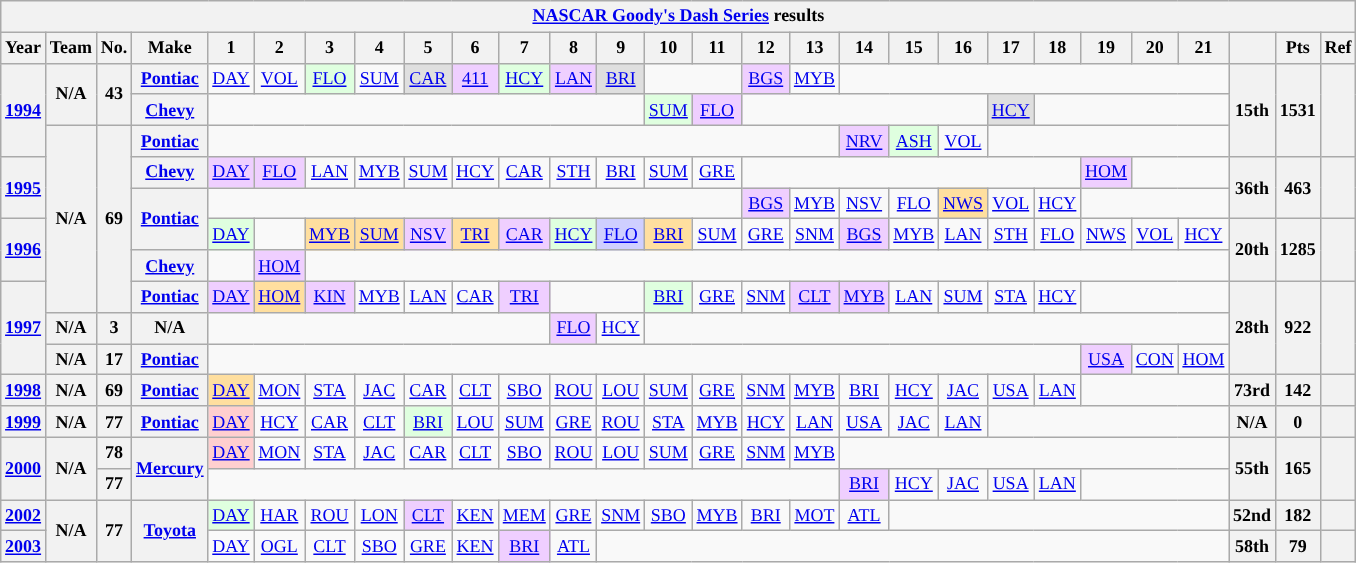<table class="wikitable" style="text-align:center; font-size:75%">
<tr>
<th colspan=32><a href='#'>NASCAR Goody's Dash Series</a> results</th>
</tr>
<tr>
<th>Year</th>
<th>Team</th>
<th>No.</th>
<th>Make</th>
<th>1</th>
<th>2</th>
<th>3</th>
<th>4</th>
<th>5</th>
<th>6</th>
<th>7</th>
<th>8</th>
<th>9</th>
<th>10</th>
<th>11</th>
<th>12</th>
<th>13</th>
<th>14</th>
<th>15</th>
<th>16</th>
<th>17</th>
<th>18</th>
<th>19</th>
<th>20</th>
<th>21</th>
<th></th>
<th>Pts</th>
<th>Ref</th>
</tr>
<tr>
<th rowspan=3><a href='#'>1994</a></th>
<th rowspan=2>N/A</th>
<th rowspan=2>43</th>
<th><a href='#'>Pontiac</a></th>
<td><a href='#'>DAY</a></td>
<td><a href='#'>VOL</a></td>
<td style="background:#DFFFDF;"><a href='#'>FLO</a><br></td>
<td><a href='#'>SUM</a></td>
<td style="background:#DFDFDF;"><a href='#'>CAR</a><br></td>
<td style="background:#EFCFFF;"><a href='#'>411</a><br></td>
<td style="background:#DFFFDF;"><a href='#'>HCY</a><br></td>
<td style="background:#EFCFFF;"><a href='#'>LAN</a><br></td>
<td style="background:#DFDFDF;"><a href='#'>BRI</a><br></td>
<td colspan=2></td>
<td style="background:#EFCFFF;"><a href='#'>BGS</a><br></td>
<td><a href='#'>MYB</a></td>
<td colspan=8></td>
<th rowspan=3>15th</th>
<th rowspan=3>1531</th>
<th rowspan=3></th>
</tr>
<tr>
<th><a href='#'>Chevy</a></th>
<td colspan=9></td>
<td style="background:#DFFFDF;"><a href='#'>SUM</a><br></td>
<td style="background:#EFCFFF;"><a href='#'>FLO</a><br></td>
<td colspan=5></td>
<td style="background:#DFDFDF;"><a href='#'>HCY</a><br></td>
<td colspan=4></td>
</tr>
<tr>
<th rowspan=6>N/A</th>
<th rowspan=6>69</th>
<th><a href='#'>Pontiac</a></th>
<td colspan=13></td>
<td style="background:#EFCFFF;"><a href='#'>NRV</a><br></td>
<td style="background:#DFFFDF;"><a href='#'>ASH</a><br></td>
<td><a href='#'>VOL</a></td>
<td colspan=5></td>
</tr>
<tr>
<th rowspan=2><a href='#'>1995</a></th>
<th><a href='#'>Chevy</a></th>
<td style="background:#EFCFFF;"><a href='#'>DAY</a><br></td>
<td style="background:#EFCFFF;"><a href='#'>FLO</a><br></td>
<td><a href='#'>LAN</a></td>
<td><a href='#'>MYB</a></td>
<td><a href='#'>SUM</a></td>
<td><a href='#'>HCY</a></td>
<td><a href='#'>CAR</a></td>
<td><a href='#'>STH</a></td>
<td><a href='#'>BRI</a></td>
<td><a href='#'>SUM</a></td>
<td><a href='#'>GRE</a></td>
<td colspan=7></td>
<td style="background:#EFCFFF;"><a href='#'>HOM</a><br></td>
<td colspan=2></td>
<th rowspan=2>36th</th>
<th rowspan=2>463</th>
<th rowspan=2></th>
</tr>
<tr>
<th rowspan=2><a href='#'>Pontiac</a></th>
<td colspan=11></td>
<td style="background:#EFCFFF;"><a href='#'>BGS</a><br></td>
<td><a href='#'>MYB</a></td>
<td><a href='#'>NSV</a></td>
<td><a href='#'>FLO</a></td>
<td style="background:#FFDF9F;"><a href='#'>NWS</a><br></td>
<td><a href='#'>VOL</a></td>
<td><a href='#'>HCY</a></td>
<td colspan=3></td>
</tr>
<tr>
<th rowspan=2><a href='#'>1996</a></th>
<td style="background:#DFFFDF;"><a href='#'>DAY</a><br></td>
<td></td>
<td style="background:#FFDF9F;"><a href='#'>MYB</a><br></td>
<td style="background:#FFDF9F;"><a href='#'>SUM</a><br></td>
<td style="background:#EFCFFF;"><a href='#'>NSV</a><br></td>
<td style="background:#FFDF9F;"><a href='#'>TRI</a><br></td>
<td style="background:#EFCFFF;"><a href='#'>CAR</a><br></td>
<td style="background:#DFFFDF;"><a href='#'>HCY</a><br></td>
<td style="background:#CFCFFF;"><a href='#'>FLO</a><br></td>
<td style="background:#FFDF9F;"><a href='#'>BRI</a><br></td>
<td><a href='#'>SUM</a></td>
<td><a href='#'>GRE</a></td>
<td><a href='#'>SNM</a></td>
<td style="background:#EFCFFF;"><a href='#'>BGS</a><br></td>
<td><a href='#'>MYB</a></td>
<td><a href='#'>LAN</a></td>
<td><a href='#'>STH</a></td>
<td><a href='#'>FLO</a></td>
<td><a href='#'>NWS</a></td>
<td><a href='#'>VOL</a></td>
<td><a href='#'>HCY</a></td>
<th rowspan=2>20th</th>
<th rowspan=2>1285</th>
<th rowspan=2></th>
</tr>
<tr>
<th><a href='#'>Chevy</a></th>
<td></td>
<td style="background:#EFCFFF;"><a href='#'>HOM</a><br></td>
<td colspan=19></td>
</tr>
<tr>
<th rowspan=3><a href='#'>1997</a></th>
<th><a href='#'>Pontiac</a></th>
<td style="background:#EFCFFF;"><a href='#'>DAY</a><br></td>
<td style="background:#FFDF9F;"><a href='#'>HOM</a><br></td>
<td style="background:#EFCFFF;"><a href='#'>KIN</a><br></td>
<td><a href='#'>MYB</a></td>
<td><a href='#'>LAN</a></td>
<td><a href='#'>CAR</a></td>
<td style="background:#EFCFFF;"><a href='#'>TRI</a><br></td>
<td colspan=2></td>
<td style="background:#DFFFDF;"><a href='#'>BRI</a><br></td>
<td><a href='#'>GRE</a></td>
<td><a href='#'>SNM</a></td>
<td style="background:#EFCFFF;"><a href='#'>CLT</a><br></td>
<td style="background:#EFCFFF;"><a href='#'>MYB</a><br></td>
<td><a href='#'>LAN</a></td>
<td><a href='#'>SUM</a></td>
<td><a href='#'>STA</a></td>
<td><a href='#'>HCY</a></td>
<td colspan=3></td>
<th rowspan=3>28th</th>
<th rowspan=3>922</th>
<th rowspan=3></th>
</tr>
<tr>
<th>N/A</th>
<th>3</th>
<th>N/A</th>
<td colspan=7></td>
<td style="background:#EFCFFF;"><a href='#'>FLO</a><br></td>
<td><a href='#'>HCY</a></td>
<td colspan=12></td>
</tr>
<tr>
<th>N/A</th>
<th>17</th>
<th><a href='#'>Pontiac</a></th>
<td colspan=18></td>
<td style="background:#EFCFFF;'"><a href='#'>USA</a><br></td>
<td><a href='#'>CON</a></td>
<td><a href='#'>HOM</a></td>
</tr>
<tr>
<th><a href='#'>1998</a></th>
<th>N/A</th>
<th>69</th>
<th><a href='#'>Pontiac</a></th>
<td style="background:#FFDF9F;"><a href='#'>DAY</a><br></td>
<td><a href='#'>MON</a></td>
<td><a href='#'>STA</a></td>
<td><a href='#'>JAC</a></td>
<td><a href='#'>CAR</a></td>
<td><a href='#'>CLT</a></td>
<td><a href='#'>SBO</a></td>
<td><a href='#'>ROU</a></td>
<td><a href='#'>LOU</a></td>
<td><a href='#'>SUM</a></td>
<td><a href='#'>GRE</a></td>
<td><a href='#'>SNM</a></td>
<td><a href='#'>MYB</a></td>
<td><a href='#'>BRI</a></td>
<td><a href='#'>HCY</a></td>
<td><a href='#'>JAC</a></td>
<td><a href='#'>USA</a></td>
<td><a href='#'>LAN</a></td>
<td colspan=3></td>
<th>73rd</th>
<th>142</th>
<th></th>
</tr>
<tr>
<th><a href='#'>1999</a></th>
<th>N/A</th>
<th>77</th>
<th><a href='#'>Pontiac</a></th>
<td style="background:#FFCFCF;"><a href='#'>DAY</a><br></td>
<td><a href='#'>HCY</a></td>
<td><a href='#'>CAR</a></td>
<td><a href='#'>CLT</a></td>
<td style="background:#DFFFDF;"><a href='#'>BRI</a><br></td>
<td><a href='#'>LOU</a></td>
<td><a href='#'>SUM</a></td>
<td><a href='#'>GRE</a></td>
<td><a href='#'>ROU</a></td>
<td><a href='#'>STA</a></td>
<td><a href='#'>MYB</a></td>
<td><a href='#'>HCY</a></td>
<td><a href='#'>LAN</a></td>
<td><a href='#'>USA</a></td>
<td><a href='#'>JAC</a></td>
<td><a href='#'>LAN</a></td>
<td colspan=5></td>
<th>N/A</th>
<th>0</th>
<th></th>
</tr>
<tr>
<th rowspan=2><a href='#'>2000</a></th>
<th rowspan=2>N/A</th>
<th>78</th>
<th rowspan=2><a href='#'>Mercury</a></th>
<td style="background:#FFCFCF;"><a href='#'>DAY</a><br></td>
<td><a href='#'>MON</a></td>
<td><a href='#'>STA</a></td>
<td><a href='#'>JAC</a></td>
<td><a href='#'>CAR</a></td>
<td><a href='#'>CLT</a></td>
<td><a href='#'>SBO</a></td>
<td><a href='#'>ROU</a></td>
<td><a href='#'>LOU</a></td>
<td><a href='#'>SUM</a></td>
<td><a href='#'>GRE</a></td>
<td><a href='#'>SNM</a></td>
<td><a href='#'>MYB</a></td>
<td colspan=8></td>
<th rowspan=2>55th</th>
<th rowspan=2>165</th>
<th rowspan=2></th>
</tr>
<tr>
<th>77</th>
<td colspan=13></td>
<td style="background:#EFCFFF;"><a href='#'>BRI</a><br></td>
<td><a href='#'>HCY</a></td>
<td><a href='#'>JAC</a></td>
<td><a href='#'>USA</a></td>
<td><a href='#'>LAN</a></td>
<td colspan=3></td>
</tr>
<tr>
<th><a href='#'>2002</a></th>
<th rowspan=2>N/A</th>
<th rowspan=2>77</th>
<th rowspan=2><a href='#'>Toyota</a></th>
<td style="background:#DFFFDF;"><a href='#'>DAY</a><br></td>
<td><a href='#'>HAR</a></td>
<td><a href='#'>ROU</a></td>
<td><a href='#'>LON</a></td>
<td style="background:#EFCFFF;"><a href='#'>CLT</a><br></td>
<td><a href='#'>KEN</a></td>
<td><a href='#'>MEM</a></td>
<td><a href='#'>GRE</a></td>
<td><a href='#'>SNM</a></td>
<td><a href='#'>SBO</a></td>
<td><a href='#'>MYB</a></td>
<td><a href='#'>BRI</a></td>
<td><a href='#'>MOT</a></td>
<td><a href='#'>ATL</a></td>
<td colspan=7></td>
<th>52nd</th>
<th>182</th>
<th></th>
</tr>
<tr>
<th><a href='#'>2003</a></th>
<td><a href='#'>DAY</a></td>
<td><a href='#'>OGL</a></td>
<td><a href='#'>CLT</a></td>
<td><a href='#'>SBO</a></td>
<td><a href='#'>GRE</a></td>
<td><a href='#'>KEN</a></td>
<td style="background:#EFCFFF;"><a href='#'>BRI</a><br></td>
<td><a href='#'>ATL</a></td>
<td colspan=13></td>
<th>58th</th>
<th>79</th>
<th></th>
</tr>
</table>
